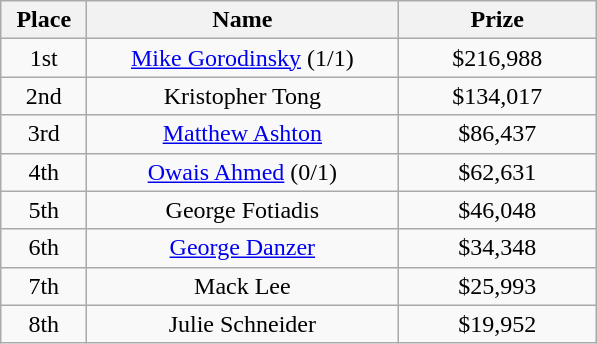<table class="wikitable">
<tr>
<th width="50">Place</th>
<th width="200">Name</th>
<th width="125">Prize</th>
</tr>
<tr>
<td align = "center">1st</td>
<td align = "center"><a href='#'>Mike Gorodinsky</a> (1/1)</td>
<td align = "center">$216,988</td>
</tr>
<tr>
<td align = "center">2nd</td>
<td align = "center">Kristopher Tong</td>
<td align = "center">$134,017</td>
</tr>
<tr>
<td align = "center">3rd</td>
<td align = "center"><a href='#'>Matthew Ashton</a></td>
<td align = "center">$86,437</td>
</tr>
<tr>
<td align = "center">4th</td>
<td align = "center"><a href='#'>Owais Ahmed</a> (0/1)</td>
<td align = "center">$62,631</td>
</tr>
<tr>
<td align = "center">5th</td>
<td align = "center">George Fotiadis</td>
<td align = "center">$46,048</td>
</tr>
<tr>
<td align = "center">6th</td>
<td align = "center"><a href='#'>George Danzer</a></td>
<td align = "center">$34,348</td>
</tr>
<tr>
<td align = "center">7th</td>
<td align = "center">Mack Lee</td>
<td align = "center">$25,993</td>
</tr>
<tr>
<td align = "center">8th</td>
<td align = "center">Julie Schneider</td>
<td align = "center">$19,952</td>
</tr>
</table>
